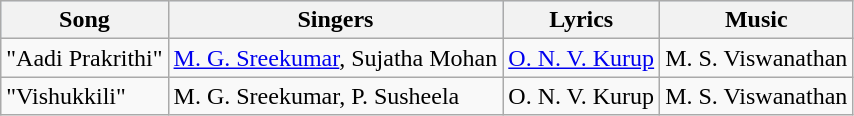<table class="wikitable">
<tr style="background:#d1e4fd;">
<th>Song</th>
<th>Singers</th>
<th>Lyrics</th>
<th>Music</th>
</tr>
<tr>
<td>"Aadi Prakrithi"</td>
<td><a href='#'>M. G. Sreekumar</a>, Sujatha Mohan</td>
<td><a href='#'>O. N. V. Kurup</a></td>
<td>M. S. Viswanathan</td>
</tr>
<tr>
<td>"Vishukkili"</td>
<td>M. G. Sreekumar, P. Susheela</td>
<td>O. N. V. Kurup</td>
<td>M. S. Viswanathan</td>
</tr>
</table>
